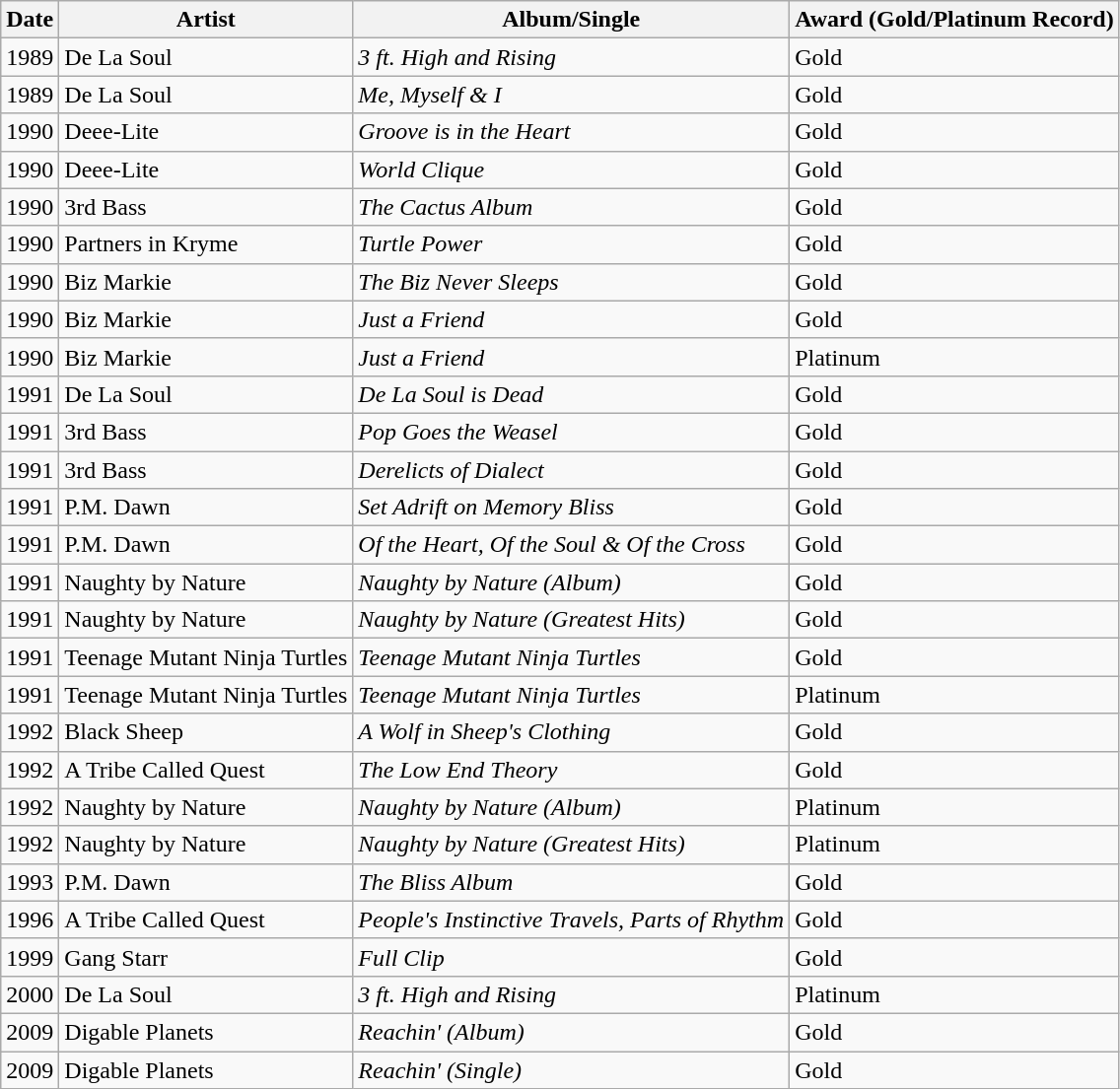<table class="wikitable">
<tr>
<th>Date</th>
<th>Artist</th>
<th>Album/Single</th>
<th>Award (Gold/Platinum Record)</th>
</tr>
<tr>
<td>1989</td>
<td>De La Soul</td>
<td><em>3 ft. High and Rising</em></td>
<td>Gold</td>
</tr>
<tr>
<td>1989</td>
<td>De La Soul</td>
<td><em>Me, Myself & I</em></td>
<td>Gold</td>
</tr>
<tr>
<td>1990</td>
<td>Deee-Lite</td>
<td><em>Groove is in the Heart</em></td>
<td>Gold</td>
</tr>
<tr>
<td>1990</td>
<td>Deee-Lite</td>
<td><em>World Clique</em></td>
<td>Gold</td>
</tr>
<tr>
<td>1990</td>
<td>3rd Bass</td>
<td><em>The Cactus Album</em></td>
<td>Gold</td>
</tr>
<tr>
<td>1990</td>
<td>Partners in Kryme</td>
<td><em>Turtle Power</em></td>
<td>Gold</td>
</tr>
<tr>
<td>1990</td>
<td>Biz Markie</td>
<td><em>The Biz Never Sleeps</em></td>
<td>Gold</td>
</tr>
<tr>
<td>1990</td>
<td>Biz Markie</td>
<td><em>Just a Friend</em></td>
<td>Gold</td>
</tr>
<tr>
<td>1990</td>
<td>Biz Markie</td>
<td><em>Just a Friend</em></td>
<td>Platinum</td>
</tr>
<tr>
<td>1991</td>
<td>De La Soul</td>
<td><em>De La Soul is Dead</em></td>
<td>Gold</td>
</tr>
<tr>
<td>1991</td>
<td>3rd Bass</td>
<td><em>Pop Goes the Weasel</em></td>
<td>Gold</td>
</tr>
<tr>
<td>1991</td>
<td>3rd Bass</td>
<td><em>Derelicts of Dialect</em></td>
<td>Gold</td>
</tr>
<tr>
<td>1991</td>
<td>P.M. Dawn</td>
<td><em>Set Adrift on Memory Bliss</em></td>
<td>Gold</td>
</tr>
<tr>
<td>1991</td>
<td>P.M. Dawn</td>
<td><em>Of the Heart, Of the Soul & Of the Cross</em></td>
<td>Gold</td>
</tr>
<tr>
<td>1991</td>
<td>Naughty by Nature</td>
<td><em>Naughty by Nature (Album)</em></td>
<td>Gold</td>
</tr>
<tr>
<td>1991</td>
<td>Naughty by Nature</td>
<td><em>Naughty by Nature (Greatest Hits)</em></td>
<td>Gold</td>
</tr>
<tr>
<td>1991</td>
<td>Teenage Mutant Ninja Turtles</td>
<td><em>Teenage Mutant Ninja Turtles</em></td>
<td>Gold</td>
</tr>
<tr>
<td>1991</td>
<td>Teenage Mutant Ninja Turtles</td>
<td><em>Teenage Mutant Ninja Turtles</em></td>
<td>Platinum</td>
</tr>
<tr>
<td>1992</td>
<td>Black Sheep</td>
<td><em>A Wolf in Sheep's Clothing</em></td>
<td>Gold</td>
</tr>
<tr>
<td>1992</td>
<td>A Tribe Called Quest</td>
<td><em>The Low End Theory</em></td>
<td>Gold</td>
</tr>
<tr>
<td>1992</td>
<td>Naughty by Nature</td>
<td><em>Naughty by Nature (Album)</em></td>
<td>Platinum</td>
</tr>
<tr>
<td>1992</td>
<td>Naughty by Nature</td>
<td><em>Naughty by Nature (Greatest Hits)</em></td>
<td>Platinum</td>
</tr>
<tr>
<td>1993</td>
<td>P.M. Dawn</td>
<td><em>The Bliss Album</em></td>
<td>Gold</td>
</tr>
<tr>
<td>1996</td>
<td>A Tribe Called Quest</td>
<td><em>People's Instinctive Travels, Parts of Rhythm</em></td>
<td>Gold</td>
</tr>
<tr>
<td>1999</td>
<td>Gang Starr</td>
<td><em>Full Clip</em></td>
<td>Gold</td>
</tr>
<tr>
<td>2000</td>
<td>De La Soul</td>
<td><em>3 ft. High and Rising</em></td>
<td>Platinum</td>
</tr>
<tr>
<td>2009</td>
<td>Digable Planets</td>
<td><em>Reachin' (Album)</em></td>
<td>Gold</td>
</tr>
<tr>
<td>2009</td>
<td>Digable Planets</td>
<td><em>Reachin' (Single)</em></td>
<td>Gold</td>
</tr>
</table>
